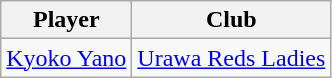<table class="wikitable">
<tr>
<th>Player</th>
<th>Club</th>
</tr>
<tr>
<td> <a href='#'>Kyoko Yano</a></td>
<td><a href='#'>Urawa Reds Ladies</a></td>
</tr>
</table>
